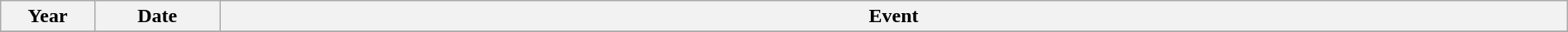<table class="wikitable" style="width:100%;">
<tr>
<th style="width:6%">Year</th>
<th style="width:8%">Date</th>
<th style="width:86%">Event</th>
</tr>
<tr>
</tr>
</table>
